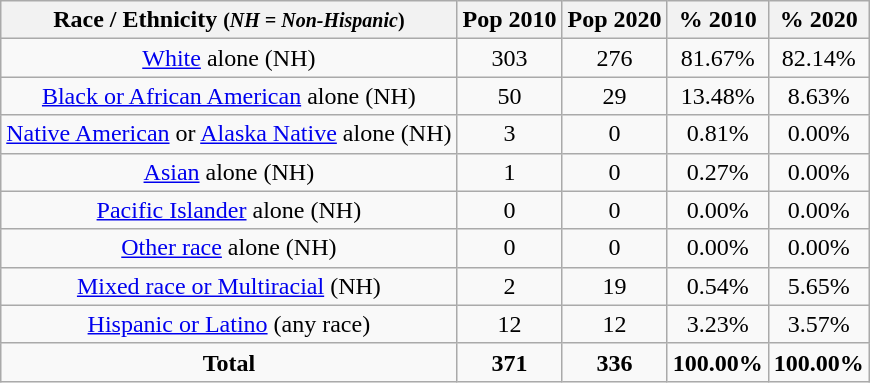<table class="wikitable"  style="text-align:center;">
<tr>
<th>Race / Ethnicity <small>(<em>NH = Non-Hispanic</em>)</small></th>
<th>Pop 2010</th>
<th>Pop 2020</th>
<th>% 2010</th>
<th>% 2020</th>
</tr>
<tr>
<td><a href='#'>White</a> alone (NH)</td>
<td>303</td>
<td>276</td>
<td>81.67%</td>
<td>82.14%</td>
</tr>
<tr>
<td><a href='#'>Black or African American</a> alone (NH)</td>
<td>50</td>
<td>29</td>
<td>13.48%</td>
<td>8.63%</td>
</tr>
<tr>
<td><a href='#'>Native American</a> or <a href='#'>Alaska Native</a> alone (NH)</td>
<td>3</td>
<td>0</td>
<td>0.81%</td>
<td>0.00%</td>
</tr>
<tr>
<td><a href='#'>Asian</a> alone (NH)</td>
<td>1</td>
<td>0</td>
<td>0.27%</td>
<td>0.00%</td>
</tr>
<tr>
<td><a href='#'>Pacific Islander</a> alone (NH)</td>
<td>0</td>
<td>0</td>
<td>0.00%</td>
<td>0.00%</td>
</tr>
<tr>
<td><a href='#'>Other race</a> alone (NH)</td>
<td>0</td>
<td>0</td>
<td>0.00%</td>
<td>0.00%</td>
</tr>
<tr>
<td><a href='#'>Mixed race or Multiracial</a> (NH)</td>
<td>2</td>
<td>19</td>
<td>0.54%</td>
<td>5.65%</td>
</tr>
<tr>
<td><a href='#'>Hispanic or Latino</a> (any race)</td>
<td>12</td>
<td>12</td>
<td>3.23%</td>
<td>3.57%</td>
</tr>
<tr>
<td><strong>Total</strong></td>
<td><strong>371</strong></td>
<td><strong>336</strong></td>
<td><strong>100.00%</strong></td>
<td><strong>100.00%</strong></td>
</tr>
</table>
